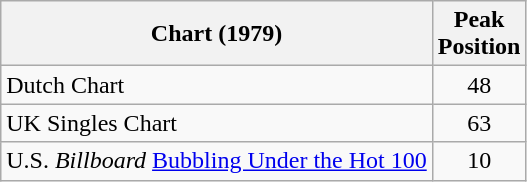<table class="wikitable sortable">
<tr>
<th>Chart (1979)</th>
<th>Peak<br>Position</th>
</tr>
<tr>
<td>Dutch Chart</td>
<td align="center">48</td>
</tr>
<tr>
<td>UK Singles Chart</td>
<td align="center">63</td>
</tr>
<tr>
<td>U.S. <em>Billboard</em> <a href='#'>Bubbling Under the Hot 100</a></td>
<td align="center">10</td>
</tr>
</table>
